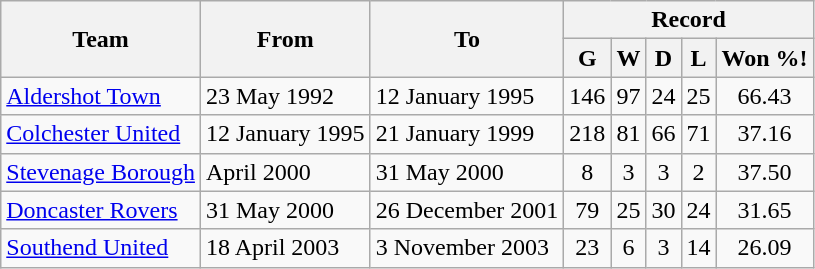<table class="wikitable" style="text-align: center">
<tr>
<th rowspan="2">Team</th>
<th rowspan="2">From</th>
<th rowspan="2">To</th>
<th colspan="5">Record</th>
</tr>
<tr>
<th>G</th>
<th>W</th>
<th>D</th>
<th>L</th>
<th>Won %!</th>
</tr>
<tr>
<td align=left><a href='#'>Aldershot Town</a></td>
<td align=left>23 May 1992</td>
<td align=left>12 January 1995</td>
<td>146</td>
<td>97</td>
<td>24</td>
<td>25</td>
<td>66.43</td>
</tr>
<tr>
<td align=left><a href='#'>Colchester United</a></td>
<td align=left>12 January 1995</td>
<td align=left>21 January 1999</td>
<td>218</td>
<td>81</td>
<td>66</td>
<td>71</td>
<td>37.16</td>
</tr>
<tr>
<td align=left><a href='#'>Stevenage Borough</a></td>
<td align=left>April 2000</td>
<td align=left>31 May 2000</td>
<td>8</td>
<td>3</td>
<td>3</td>
<td>2</td>
<td>37.50</td>
</tr>
<tr>
<td align=left><a href='#'>Doncaster Rovers</a></td>
<td align=left>31 May 2000</td>
<td align=left>26 December 2001</td>
<td>79</td>
<td>25</td>
<td>30</td>
<td>24</td>
<td>31.65</td>
</tr>
<tr>
<td align=left><a href='#'>Southend United</a></td>
<td align=left>18 April 2003</td>
<td align=left>3 November 2003</td>
<td>23</td>
<td>6</td>
<td>3</td>
<td>14</td>
<td>26.09</td>
</tr>
</table>
